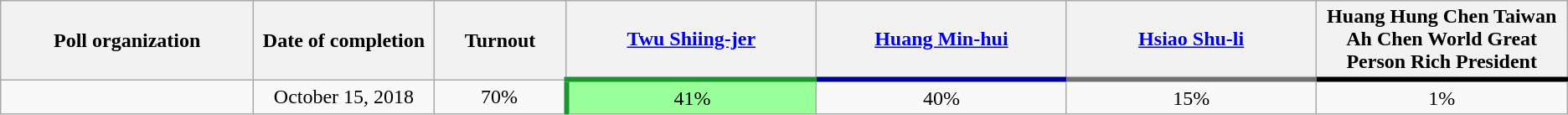<table class="wikitable collapsible autocollapse" style="text-align:center">
<tr>
<th style="width:200px;">Poll organization</th>
<th style="width:140px;">Date of completion</th>
<th style="width:100px;">Turnout</th>
<th style="width:200px; border-bottom:4px solid #1B9431;"> <a href='#'>Twu Shiing-jer</a></th>
<th style="width:200px; border-bottom:4px solid #000099;"> <a href='#'>Huang Min-hui</a></th>
<th style="width:200px; border-bottom:4px solid #707070;"> <a href='#'>Hsiao Shu-li</a></th>
<th style="width:200px; border-bottom:4px solid #000000;"> Huang Hung Chen Taiwan Ah Chen World Great Person Rich President</th>
</tr>
<tr>
<td></td>
<td>October 15, 2018</td>
<td>70%</td>
<td style="background-color:#99FF99; border-left:4px solid #1B9431;">41%</td>
<td>40%</td>
<td>15%</td>
<td>1%</td>
</tr>
</table>
